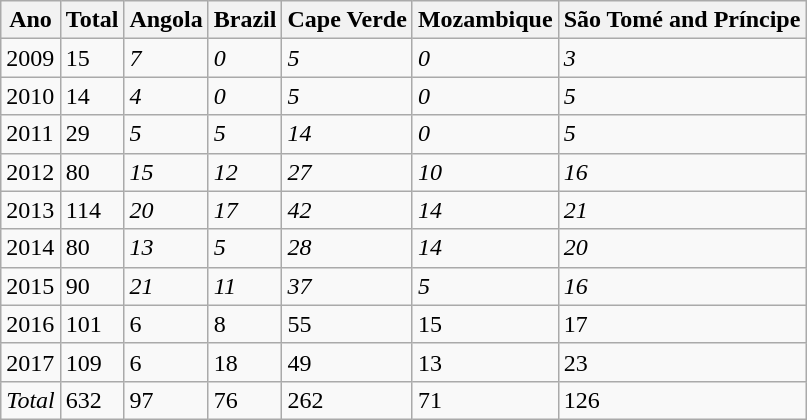<table class="wikitable sortable">
<tr>
<th>Ano</th>
<th>Total</th>
<th>Angola</th>
<th>Brazil</th>
<th>Cape Verde</th>
<th>Mozambique</th>
<th>São Tomé and Príncipe</th>
</tr>
<tr>
<td>2009</td>
<td>15</td>
<td><em>7</em></td>
<td><em>0</em></td>
<td><em>5</em></td>
<td><em>0</em></td>
<td><em>3</em></td>
</tr>
<tr>
<td>2010</td>
<td>14</td>
<td><em>4</em></td>
<td><em>0</em></td>
<td><em>5</em></td>
<td><em>0</em></td>
<td><em>5</em></td>
</tr>
<tr>
<td>2011</td>
<td>29</td>
<td><em>5</em></td>
<td><em>5</em></td>
<td><em>14</em></td>
<td><em>0</em></td>
<td><em>5</em></td>
</tr>
<tr>
<td>2012</td>
<td>80</td>
<td><em>15</em></td>
<td><em>12</em></td>
<td><em>27</em></td>
<td><em>10</em></td>
<td><em>16</em></td>
</tr>
<tr>
<td>2013</td>
<td>114</td>
<td><em>20</em></td>
<td><em>17</em></td>
<td><em>42</em></td>
<td><em>14</em></td>
<td><em>21</em></td>
</tr>
<tr>
<td>2014</td>
<td>80</td>
<td><em>13</em></td>
<td><em>5</em></td>
<td><em>28</em></td>
<td><em>14</em></td>
<td><em>20</em></td>
</tr>
<tr>
<td>2015</td>
<td>90</td>
<td><em>21</em></td>
<td><em>11</em></td>
<td><em>37</em></td>
<td><em>5</em></td>
<td><em>16</em></td>
</tr>
<tr>
<td>2016</td>
<td>101</td>
<td>6</td>
<td>8</td>
<td>55</td>
<td>15</td>
<td>17</td>
</tr>
<tr>
<td>2017</td>
<td>109</td>
<td>6</td>
<td>18</td>
<td>49</td>
<td>13</td>
<td>23</td>
</tr>
<tr>
<td><em>Total</em></td>
<td>632</td>
<td>97</td>
<td>76</td>
<td>262</td>
<td>71</td>
<td>126</td>
</tr>
</table>
